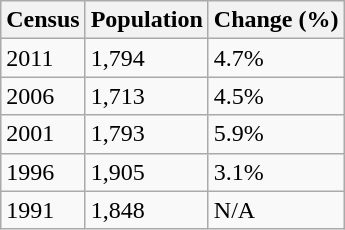<table class="wikitable">
<tr>
<th>Census</th>
<th>Population</th>
<th>Change (%)</th>
</tr>
<tr>
<td>2011</td>
<td>1,794</td>
<td> 4.7%</td>
</tr>
<tr>
<td>2006</td>
<td>1,713</td>
<td> 4.5%</td>
</tr>
<tr>
<td>2001</td>
<td>1,793</td>
<td> 5.9%</td>
</tr>
<tr>
<td>1996</td>
<td>1,905</td>
<td> 3.1%</td>
</tr>
<tr>
<td>1991</td>
<td>1,848</td>
<td>N/A</td>
</tr>
</table>
